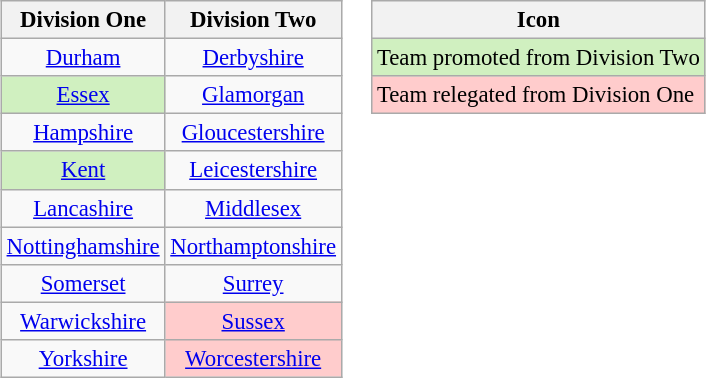<table>
<tr>
<td><br><table class="wikitable" style="font-size:95%; text-align: center;">
<tr>
<th>Division One</th>
<th>Division Two</th>
</tr>
<tr>
<td><a href='#'>Durham</a></td>
<td><a href='#'>Derbyshire</a></td>
</tr>
<tr>
<td bgcolor=#D0F0C0><a href='#'>Essex</a></td>
<td><a href='#'>Glamorgan</a></td>
</tr>
<tr>
<td><a href='#'>Hampshire</a></td>
<td><a href='#'>Gloucestershire</a></td>
</tr>
<tr>
<td bgcolor=#D0F0C0><a href='#'>Kent</a></td>
<td><a href='#'>Leicestershire</a></td>
</tr>
<tr>
<td><a href='#'>Lancashire</a></td>
<td><a href='#'>Middlesex</a></td>
</tr>
<tr>
<td><a href='#'>Nottinghamshire</a></td>
<td><a href='#'>Northamptonshire</a></td>
</tr>
<tr>
<td><a href='#'>Somerset</a></td>
<td><a href='#'>Surrey</a></td>
</tr>
<tr>
<td><a href='#'>Warwickshire</a></td>
<td bgcolor=#ffcccc><a href='#'>Sussex</a></td>
</tr>
<tr>
<td><a href='#'>Yorkshire</a></td>
<td bgcolor=#ffcccc><a href='#'>Worcestershire</a></td>
</tr>
</table>
</td>
<td valign="top"><br><table class="wikitable" style="font-size: 95%;">
<tr>
<th>Icon</th>
</tr>
<tr>
<td bgcolor=#D0F0C0>Team promoted from Division Two</td>
</tr>
<tr>
<td bgcolor=#ffcccc>Team relegated from Division One</td>
</tr>
</table>
</td>
</tr>
</table>
